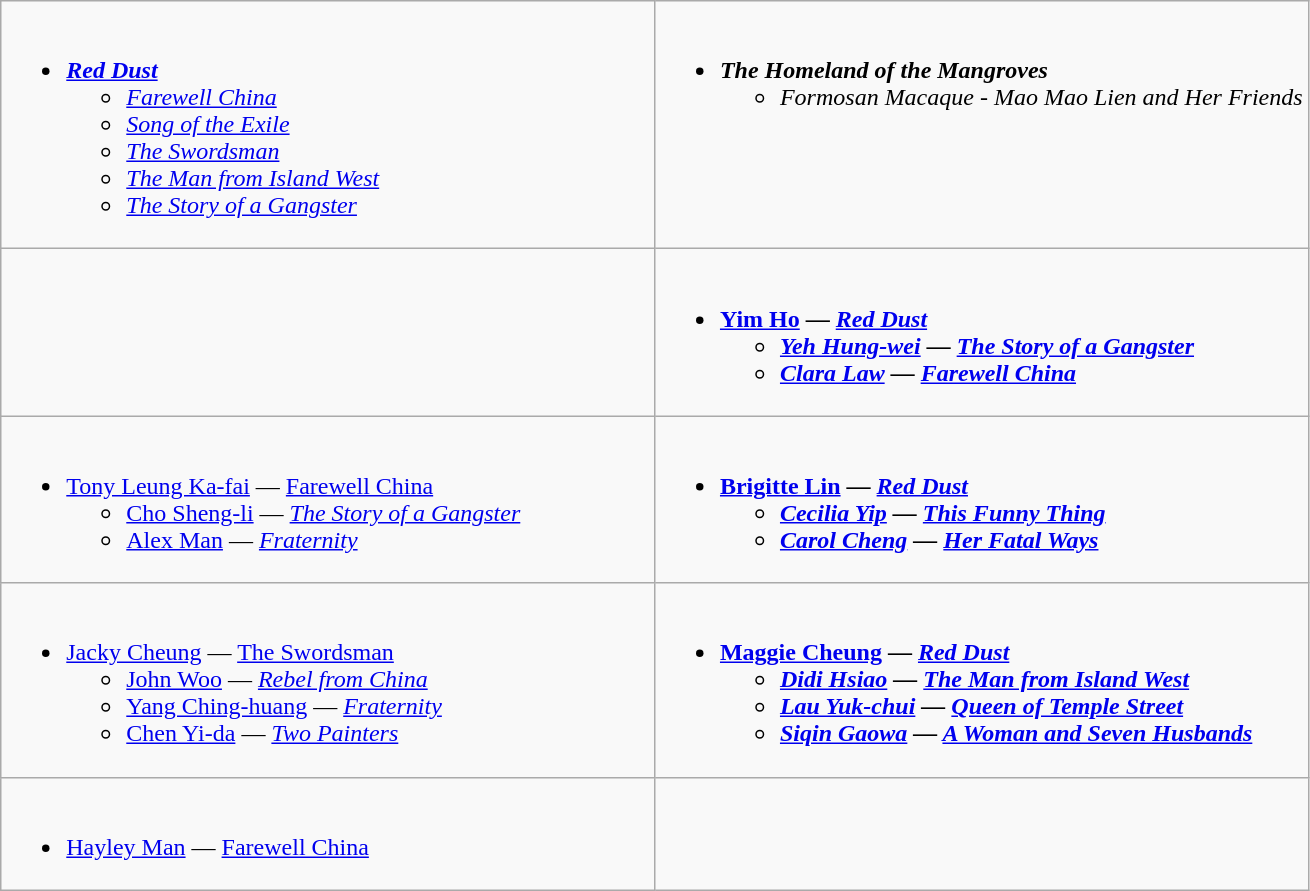<table class=wikitable>
<tr>
<td valign="top" width="50%"><br><ul><li><strong><em><a href='#'>Red Dust</a></em></strong><ul><li><em><a href='#'>Farewell China</a></em></li><li><em><a href='#'>Song of the Exile</a></em></li><li><em><a href='#'>The Swordsman</a></em></li><li><em><a href='#'>The Man from Island West</a></em></li><li><em><a href='#'>The Story of a Gangster</a></em></li></ul></li></ul></td>
<td valign="top" width="50%"><br><ul><li><strong><em>The Homeland of the Mangroves</em></strong><ul><li><em>Formosan Macaque - Mao Mao Lien and Her Friends</em></li></ul></li></ul></td>
</tr>
<tr>
<td valign="top" width="50%"><br>
</td>
<td valign="top" width="50%"><br><ul><li><strong><a href='#'>Yim Ho</a> — <em><a href='#'>Red Dust</a><strong><em><ul><li><a href='#'>Yeh Hung-wei</a>  — </em><a href='#'>The Story of a Gangster</a><em></li><li><a href='#'>Clara Law</a> — </em><a href='#'>Farewell China</a><em></li></ul></li></ul></td>
</tr>
<tr>
<td valign="top" width="50%"><br><ul><li></strong><a href='#'>Tony Leung Ka-fai</a> — </em><a href='#'>Farewell China</a></em></strong><ul><li><a href='#'>Cho Sheng-li</a> — <em><a href='#'>The Story of a Gangster</a></em></li><li><a href='#'>Alex Man</a> — <em><a href='#'>Fraternity</a></em></li></ul></li></ul></td>
<td valign="top" width="50%"><br><ul><li><strong><a href='#'>Brigitte Lin</a> — <em><a href='#'>Red Dust</a><strong><em><ul><li><a href='#'>Cecilia Yip</a> — </em><a href='#'>This Funny Thing</a><em></li><li><a href='#'>Carol Cheng</a> — </em><a href='#'>Her Fatal Ways</a><em></li></ul></li></ul></td>
</tr>
<tr>
<td valign="top" width="50%"><br><ul><li></strong><a href='#'>Jacky Cheung</a> — </em><a href='#'>The Swordsman</a></em></strong><ul><li><a href='#'>John Woo</a> — <em><a href='#'>Rebel from China</a></em></li><li><a href='#'>Yang Ching-huang</a> — <em><a href='#'>Fraternity</a></em></li><li><a href='#'>Chen Yi-da</a> — <em><a href='#'>Two Painters</a></em></li></ul></li></ul></td>
<td valign="top" width="50%"><br><ul><li><strong><a href='#'>Maggie Cheung</a> — <em><a href='#'>Red Dust</a><strong><em><ul><li><a href='#'>Didi Hsiao</a> — </em><a href='#'>The Man from Island West</a><em></li><li><a href='#'>Lau Yuk-chui</a> — </em><a href='#'>Queen of Temple Street</a><em></li><li><a href='#'>Siqin Gaowa</a> — </em><a href='#'>A Woman and Seven Husbands</a><em></li></ul></li></ul></td>
</tr>
<tr>
<td valign="top" width="50%"><br><ul><li></strong><a href='#'>Hayley Man</a> — </em><a href='#'>Farewell China</a></em></strong></li></ul></td>
</tr>
</table>
